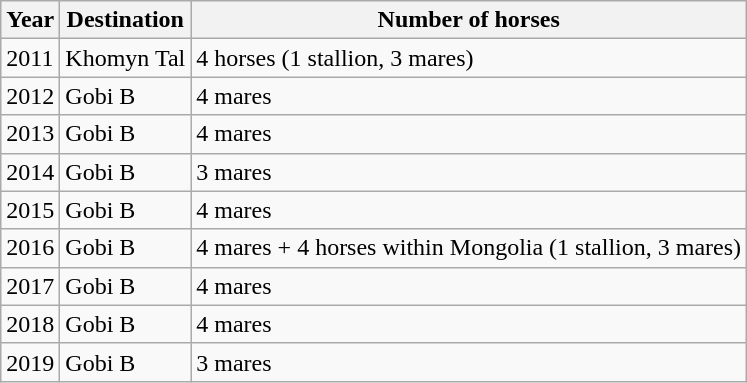<table class="wikitable">
<tr>
<th>Year</th>
<th>Destination</th>
<th>Number of horses</th>
</tr>
<tr>
<td>2011</td>
<td>Khomyn Tal</td>
<td>4 horses (1 stallion, 3 mares)</td>
</tr>
<tr>
<td>2012</td>
<td>Gobi B</td>
<td>4 mares</td>
</tr>
<tr>
<td>2013</td>
<td>Gobi B</td>
<td>4 mares</td>
</tr>
<tr>
<td>2014</td>
<td>Gobi B</td>
<td>3 mares</td>
</tr>
<tr>
<td>2015</td>
<td>Gobi B</td>
<td>4 mares</td>
</tr>
<tr>
<td>2016</td>
<td>Gobi B</td>
<td>4 mares + 4 horses within Mongolia (1 stallion, 3 mares)</td>
</tr>
<tr>
<td>2017</td>
<td>Gobi B</td>
<td>4 mares</td>
</tr>
<tr>
<td>2018</td>
<td>Gobi B</td>
<td>4 mares</td>
</tr>
<tr>
<td>2019</td>
<td>Gobi B</td>
<td>3 mares</td>
</tr>
</table>
